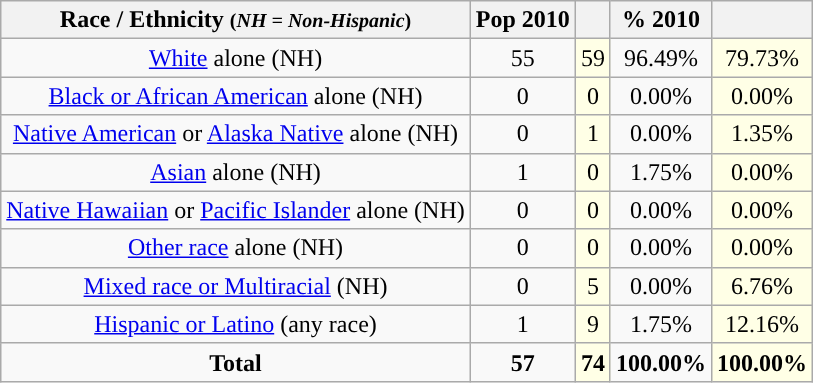<table class="wikitable" style="text-align:center;">
<tr>
<th>Race / Ethnicity <small>(<em>NH = Non-Hispanic</em>)</small></th>
<th>Pop 2010</th>
<th></th>
<th>% 2010</th>
<th></th>
</tr>
<tr>
<td><a href='#'>White</a> alone (NH)</td>
<td>55</td>
<td style='background: #ffffe6;'>59</td>
<td>96.49%</td>
<td style='background: #ffffe6;'>79.73%</td>
</tr>
<tr>
<td><a href='#'>Black or African American</a> alone (NH)</td>
<td>0</td>
<td style='background: #ffffe6;'>0</td>
<td>0.00%</td>
<td style='background: #ffffe6;'>0.00%</td>
</tr>
<tr>
<td><a href='#'>Native American</a> or <a href='#'>Alaska Native</a> alone (NH)</td>
<td>0</td>
<td style='background: #ffffe6;'>1</td>
<td>0.00%</td>
<td style='background: #ffffe6;'>1.35%</td>
</tr>
<tr>
<td><a href='#'>Asian</a> alone (NH)</td>
<td>1</td>
<td style='background: #ffffe6;'>0</td>
<td>1.75%</td>
<td style='background: #ffffe6;'>0.00%</td>
</tr>
<tr>
<td><a href='#'>Native Hawaiian</a> or <a href='#'>Pacific Islander</a> alone (NH)</td>
<td>0</td>
<td style='background: #ffffe6;'>0</td>
<td>0.00%</td>
<td style='background: #ffffe6;'>0.00%</td>
</tr>
<tr>
<td><a href='#'>Other race</a> alone (NH)</td>
<td>0</td>
<td style='background: #ffffe6;'>0</td>
<td>0.00%</td>
<td style='background: #ffffe6;'>0.00%</td>
</tr>
<tr>
<td><a href='#'>Mixed race or Multiracial</a> (NH)</td>
<td>0</td>
<td style='background: #ffffe6;'>5</td>
<td>0.00%</td>
<td style='background: #ffffe6;'>6.76%</td>
</tr>
<tr>
<td><a href='#'>Hispanic or Latino</a> (any race)</td>
<td>1</td>
<td style='background: #ffffe6;'>9</td>
<td>1.75%</td>
<td style='background: #ffffe6;'>12.16%</td>
</tr>
<tr>
<td><strong>Total</strong></td>
<td><strong>57</strong></td>
<td style='background: #ffffe6;'><strong>74</strong></td>
<td><strong>100.00%</strong></td>
<td style='background: #ffffe6;'><strong>100.00%</strong></td>
</tr>
</table>
